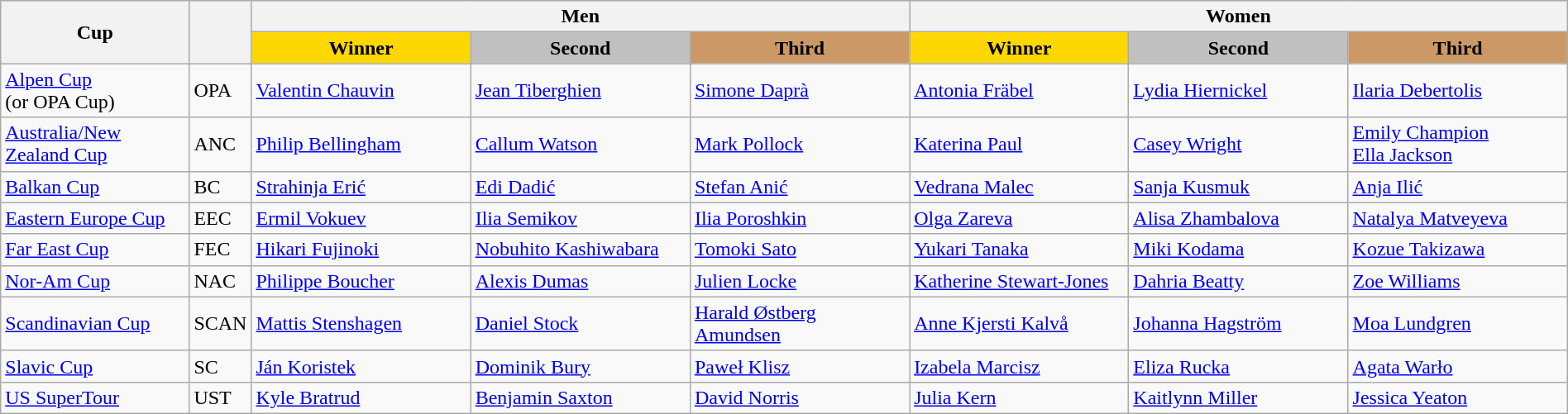<table class="wikitable" style=" width:100%">
<tr bgcolor="#CADAFA">
<th class="hintergrundfarbe6" rowspan=2>Cup</th>
<th class="hintergrundfarbe6" rowspan=2></th>
<th class="hintergrundfarbe6" colspan=3>Men</th>
<th class="hintergrundfarbe6" colspan=3>Women</th>
</tr>
<tr>
<th style="width:14%; background:gold;">Winner</th>
<th style="width:14%; background:silver;">Second</th>
<th style="width:14%; background:#CC9966;">Third</th>
<th style="width:14%; background:gold;">Winner</th>
<th style="width:14%; background:silver;">Second</th>
<th style="width:14%; background:#CC9966;">Third</th>
</tr>
<tr>
<td><a href='#'>Alpen Cup</a><br>(or OPA Cup)</td>
<td>OPA</td>
<td> <a href='#'>Valentin Chauvin</a></td>
<td> <a href='#'>Jean Tiberghien</a></td>
<td> <a href='#'>Simone Daprà</a></td>
<td> <a href='#'>Antonia Fräbel</a></td>
<td> <a href='#'>Lydia Hiernickel</a></td>
<td> <a href='#'>Ilaria Debertolis</a></td>
</tr>
<tr>
<td><a href='#'>Australia/New Zealand Cup</a></td>
<td>ANC</td>
<td> <a href='#'>Philip Bellingham</a></td>
<td> <a href='#'>Callum Watson</a></td>
<td> <a href='#'>Mark Pollock</a></td>
<td> <a href='#'>Katerina Paul</a></td>
<td> <a href='#'>Casey Wright</a></td>
<td> <a href='#'>Emily Champion</a><br> <a href='#'>Ella Jackson</a></td>
</tr>
<tr>
<td><a href='#'>Balkan Cup</a></td>
<td>BC</td>
<td> <a href='#'>Strahinja Erić</a></td>
<td> <a href='#'>Edi Dadić</a></td>
<td> <a href='#'>Stefan Anić</a></td>
<td> <a href='#'>Vedrana Malec</a></td>
<td> <a href='#'>Sanja Kusmuk</a></td>
<td> <a href='#'>Anja Ilić</a></td>
</tr>
<tr>
<td><a href='#'>Eastern Europe Cup</a></td>
<td>EEC</td>
<td> <a href='#'>Ermil Vokuev</a></td>
<td> <a href='#'>Ilia Semikov</a></td>
<td> <a href='#'>Ilia Poroshkin</a></td>
<td> <a href='#'>Olga Zareva</a></td>
<td> <a href='#'>Alisa Zhambalova</a></td>
<td> <a href='#'>Natalya Matveyeva</a></td>
</tr>
<tr>
<td><a href='#'>Far East Cup</a></td>
<td>FEC</td>
<td> <a href='#'>Hikari Fujinoki</a></td>
<td> <a href='#'>Nobuhito Kashiwabara</a></td>
<td> <a href='#'>Tomoki Sato</a></td>
<td> <a href='#'>Yukari Tanaka</a></td>
<td> <a href='#'>Miki Kodama</a></td>
<td> <a href='#'>Kozue Takizawa</a></td>
</tr>
<tr>
<td><a href='#'>Nor-Am Cup</a></td>
<td>NAC</td>
<td> <a href='#'>Philippe Boucher</a></td>
<td> <a href='#'>Alexis Dumas</a></td>
<td> <a href='#'>Julien Locke</a></td>
<td> <a href='#'>Katherine Stewart-Jones</a></td>
<td> <a href='#'>Dahria Beatty</a></td>
<td> <a href='#'>Zoe Williams</a></td>
</tr>
<tr>
<td><a href='#'>Scandinavian Cup</a></td>
<td>SCAN</td>
<td> <a href='#'>Mattis Stenshagen</a></td>
<td> <a href='#'>Daniel Stock</a></td>
<td> <a href='#'>Harald Østberg Amundsen</a></td>
<td> <a href='#'>Anne Kjersti Kalvå</a></td>
<td> <a href='#'>Johanna Hagström</a></td>
<td> <a href='#'>Moa Lundgren</a></td>
</tr>
<tr>
<td><a href='#'>Slavic Cup</a></td>
<td>SC</td>
<td> <a href='#'>Ján Koristek</a></td>
<td> <a href='#'>Dominik Bury</a></td>
<td> <a href='#'>Paweł Klisz</a></td>
<td> <a href='#'>Izabela Marcisz</a></td>
<td> <a href='#'>Eliza Rucka</a></td>
<td> <a href='#'>Agata Warło</a></td>
</tr>
<tr>
<td><a href='#'>US SuperTour</a></td>
<td>UST</td>
<td> <a href='#'>Kyle Bratrud</a></td>
<td> <a href='#'>Benjamin Saxton</a></td>
<td> <a href='#'>David Norris</a></td>
<td> <a href='#'>Julia Kern</a></td>
<td> <a href='#'>Kaitlynn Miller</a></td>
<td> <a href='#'>Jessica Yeaton</a></td>
</tr>
</table>
